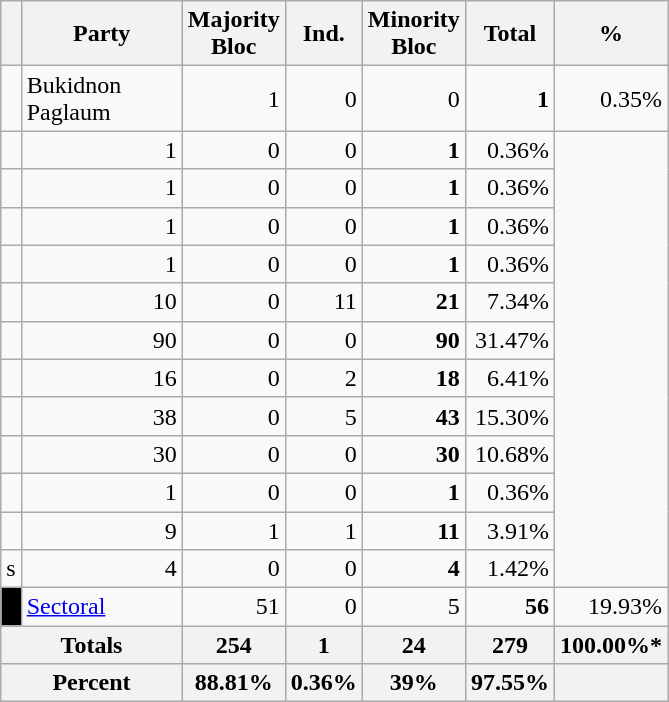<table class="wikitable sortable" style="text-align:right;">
<tr>
<th width=1px></th>
<th width=100px>Party</th>
<th width=40px>Majority<br>Bloc</th>
<th width=40px>Ind.</th>
<th width=40px>Minority<br>Bloc</th>
<th width=40px>Total</th>
<th width=40px>%</th>
</tr>
<tr>
<td></td>
<td align=left>Bukidnon Paglaum</td>
<td>1</td>
<td>0</td>
<td>0</td>
<td><strong>1</strong></td>
<td>0.35%</td>
</tr>
<tr>
<td></td>
<td>1</td>
<td>0</td>
<td>0</td>
<td><strong>1</strong></td>
<td>0.36%</td>
</tr>
<tr>
<td></td>
<td>1</td>
<td>0</td>
<td>0</td>
<td><strong>1</strong></td>
<td>0.36%</td>
</tr>
<tr>
<td></td>
<td>1</td>
<td>0</td>
<td>0</td>
<td><strong>1</strong></td>
<td>0.36%</td>
</tr>
<tr>
<td></td>
<td>1</td>
<td>0</td>
<td>0</td>
<td><strong>1</strong></td>
<td>0.36%</td>
</tr>
<tr>
<td></td>
<td>10</td>
<td>0</td>
<td>11</td>
<td><strong>21</strong></td>
<td>7.34%</td>
</tr>
<tr>
<td></td>
<td>90</td>
<td>0</td>
<td>0</td>
<td><strong>90</strong></td>
<td>31.47%</td>
</tr>
<tr>
<td></td>
<td>16</td>
<td>0</td>
<td>2</td>
<td><strong>18</strong></td>
<td>6.41%</td>
</tr>
<tr>
<td></td>
<td>38</td>
<td>0</td>
<td>5</td>
<td><strong>43</strong></td>
<td>15.30%</td>
</tr>
<tr>
<td></td>
<td>30</td>
<td>0</td>
<td>0</td>
<td><strong>30</strong></td>
<td>10.68%</td>
</tr>
<tr>
<td></td>
<td>1</td>
<td>0</td>
<td>0</td>
<td><strong>1</strong></td>
<td>0.36%</td>
</tr>
<tr>
<td></td>
<td>9</td>
<td>1</td>
<td>1</td>
<td><strong>11</strong></td>
<td>3.91%</td>
</tr>
<tr>
<td>s</td>
<td>4</td>
<td>0</td>
<td>0</td>
<td><strong>4</strong></td>
<td>1.42%</td>
</tr>
<tr>
<td bgcolor=black></td>
<td align=left><a href='#'>Sectoral</a></td>
<td>51</td>
<td>0</td>
<td>5</td>
<td><strong>56</strong></td>
<td>19.93%</td>
</tr>
<tr class=sortbottom>
<th colspan=2>Totals</th>
<th>254</th>
<th>1</th>
<th>24</th>
<th>279</th>
<th>100.00%*</th>
</tr>
<tr class=sortbottom>
<th colspan=2>Percent</th>
<th>88.81%</th>
<th>0.36%</th>
<th>39%</th>
<th>97.55%</th>
<th></th>
</tr>
</table>
